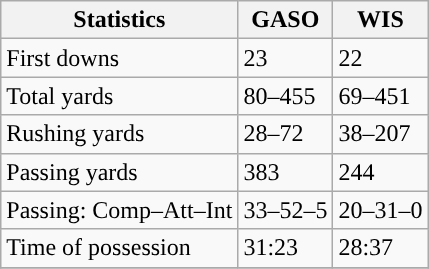<table class="wikitable" style="float: left;">
<tr>
<th>Statistics</th>
<th>GASO</th>
<th>WIS</th>
</tr>
<tr>
<td>First downs</td>
<td>23</td>
<td>22</td>
</tr>
<tr>
<td>Total yards</td>
<td>80–455</td>
<td>69–451</td>
</tr>
<tr>
<td>Rushing yards</td>
<td>28–72</td>
<td>38–207</td>
</tr>
<tr>
<td>Passing yards</td>
<td>383</td>
<td>244</td>
</tr>
<tr>
<td>Passing: Comp–Att–Int</td>
<td>33–52–5</td>
<td>20–31–0</td>
</tr>
<tr>
<td>Time of possession</td>
<td>31:23</td>
<td>28:37</td>
</tr>
<tr>
</tr>
</table>
